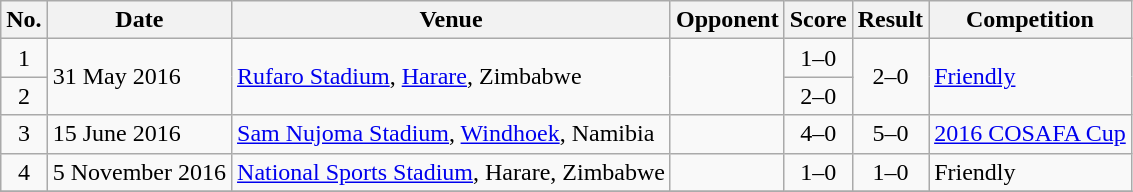<table class="wikitable sortable">
<tr>
<th scope="col">No.</th>
<th scope="col">Date</th>
<th scope="col">Venue</th>
<th scope="col">Opponent</th>
<th scope="col">Score</th>
<th scope="col">Result</th>
<th scope="col">Competition</th>
</tr>
<tr>
<td style="text-align:center">1</td>
<td rowspan="2">31 May 2016</td>
<td rowspan="2"><a href='#'>Rufaro Stadium</a>, <a href='#'>Harare</a>, Zimbabwe</td>
<td rowspan="2"></td>
<td style="text-align:center">1–0</td>
<td rowspan="2" style="text-align:center">2–0</td>
<td rowspan="2"><a href='#'>Friendly</a></td>
</tr>
<tr>
<td style="text-align:center">2</td>
<td style="text-align:center">2–0</td>
</tr>
<tr>
<td style="text-align:center">3</td>
<td>15 June 2016</td>
<td><a href='#'>Sam Nujoma Stadium</a>, <a href='#'>Windhoek</a>, Namibia</td>
<td></td>
<td style="text-align:center">4–0</td>
<td style="text-align:center">5–0</td>
<td><a href='#'>2016 COSAFA Cup</a></td>
</tr>
<tr>
<td style="text-align:center">4</td>
<td>5 November 2016</td>
<td><a href='#'>National Sports Stadium</a>, Harare, Zimbabwe</td>
<td></td>
<td style="text-align:center">1–0</td>
<td style="text-align:center">1–0</td>
<td>Friendly</td>
</tr>
<tr>
</tr>
</table>
